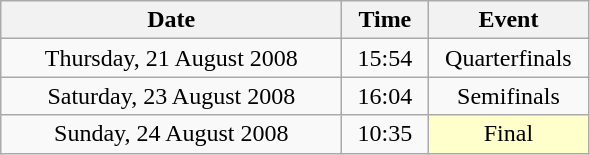<table class="wikitable" style="text-align:center;">
<tr>
<th width="220">Date</th>
<th width="50">Time</th>
<th width="100">Event</th>
</tr>
<tr>
<td>Thursday, 21 August 2008</td>
<td>15:54</td>
<td>Quarterfinals</td>
</tr>
<tr>
<td>Saturday, 23 August 2008</td>
<td>16:04</td>
<td>Semifinals</td>
</tr>
<tr>
<td>Sunday, 24 August 2008</td>
<td>10:35</td>
<td bgcolor="ffffcc">Final</td>
</tr>
</table>
